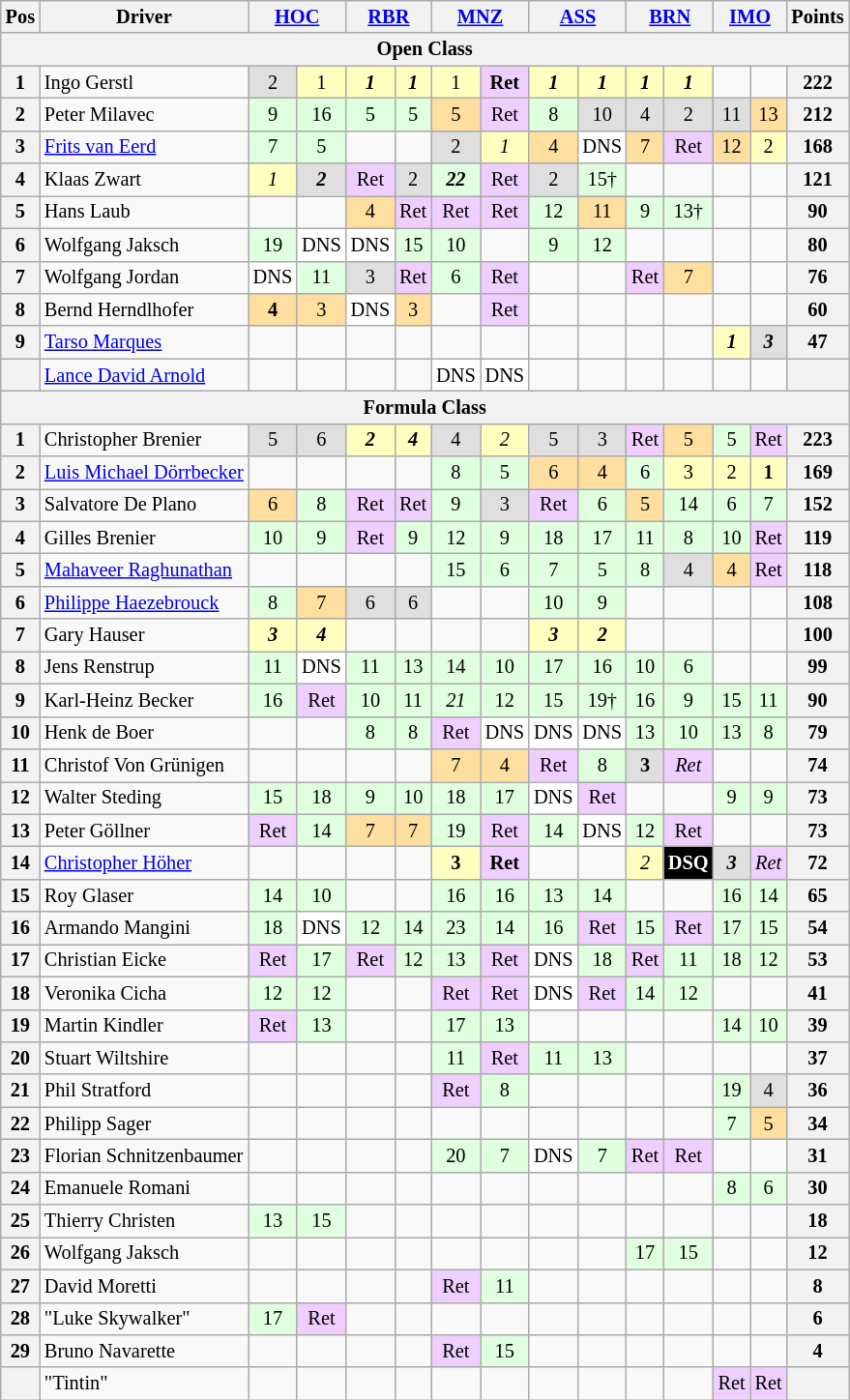<table class="wikitable" style="font-size: 85%; text-align: center;">
<tr valign="top">
<th valign=middle>Pos</th>
<th valign=middle>Driver</th>
<th colspan=2><a href='#'>HOC</a><br></th>
<th colspan=2><a href='#'>RBR</a><br></th>
<th colspan=2><a href='#'>MNZ</a><br></th>
<th colspan=2><a href='#'>ASS</a><br></th>
<th colspan=2><a href='#'>BRN</a><br></th>
<th colspan=2><a href='#'>IMO</a><br></th>
<th valign=middle>Points</th>
</tr>
<tr>
<th colspan=15>Open Class</th>
</tr>
<tr>
<th>1</th>
<td align=left> Ingo Gerstl</td>
<td style="background:#DFDFDF;">2</td>
<td style="background:#FFFFBF;">1</td>
<td style="background:#FFFFBF;"><strong><em>1</em></strong></td>
<td style="background:#FFFFBF;"><strong><em>1</em></strong></td>
<td style="background:#FFFFBF;">1</td>
<td style="background:#EFCFFF;"><strong>Ret</strong></td>
<td style="background:#FFFFBF;"><strong><em>1</em></strong></td>
<td style="background:#FFFFBF;"><strong><em>1</em></strong></td>
<td style="background:#FFFFBF;"><strong><em>1</em></strong></td>
<td style="background:#FFFFBF;"><strong><em>1</em></strong></td>
<td></td>
<td></td>
<th>222</th>
</tr>
<tr>
<th>2</th>
<td align=left> Peter Milavec</td>
<td style="background:#DFFFDF;">9</td>
<td style="background:#DFFFDF;">16</td>
<td style="background:#DFFFDF;">5</td>
<td style="background:#DFFFDF;">5</td>
<td style="background:#FFDF9F;">5</td>
<td style="background:#EFCFFF;">Ret</td>
<td style="background:#DFFFDF;">8</td>
<td style="background:#DFDFDF;">10</td>
<td style="background:#DFDFDF;">4</td>
<td style="background:#DFDFDF;">2</td>
<td style="background:#DFDFDF;">11</td>
<td style="background:#FFDF9F;">13</td>
<th>212</th>
</tr>
<tr>
<th>3</th>
<td align=left> <a href='#'>Frits van Eerd</a></td>
<td style="background:#DFFFDF;">7</td>
<td style="background:#DFFFDF;">5</td>
<td></td>
<td></td>
<td style="background:#DFDFDF;">2</td>
<td style="background:#FFFFBF;"><em>1</em></td>
<td style="background:#FFDF9F;">4</td>
<td style="background:#FFFFFF;">DNS</td>
<td style="background:#FFDF9F;">7</td>
<td style="background:#EFCFFF;">Ret</td>
<td style="background:#FFDF9F;">12</td>
<td style="background:#FFFFBF;">2</td>
<th>168</th>
</tr>
<tr>
<th>4</th>
<td align=left> Klaas Zwart</td>
<td style="background:#FFFFBF;"><em>1</em></td>
<td style="background:#DFDFDF;"><strong><em>2</em></strong></td>
<td style="background:#EFCFFF;">Ret</td>
<td style="background:#DFDFDF;">2</td>
<td style="background:#DFFFDF;"><strong><em>22</em></strong></td>
<td style="background:#EFCFFF;">Ret</td>
<td style="background:#DFDFDF;">2</td>
<td style="background:#DFFFDF;">15†</td>
<td></td>
<td></td>
<td></td>
<td></td>
<th>121</th>
</tr>
<tr>
<th>5</th>
<td align=left> Hans Laub</td>
<td></td>
<td></td>
<td style="background:#FFDF9F;">4</td>
<td style="background:#EFCFFF;">Ret</td>
<td style="background:#EFCFFF;">Ret</td>
<td style="background:#EFCFFF;">Ret</td>
<td style="background:#DFFFDF;">12</td>
<td style="background:#FFDF9F;">11</td>
<td style="background:#DFFFDF;">9</td>
<td style="background:#DFFFDF;">13†</td>
<td></td>
<td></td>
<th>90</th>
</tr>
<tr>
<th>6</th>
<td align=left> Wolfgang Jaksch</td>
<td style="background:#DFFFDF;">19</td>
<td style="background:#FFFFFF;">DNS</td>
<td style="background:#FFFFFF;">DNS</td>
<td style="background:#DFFFDF;">15</td>
<td style="background:#DFFFDF;">10</td>
<td></td>
<td style="background:#DFFFDF;">9</td>
<td style="background:#DFFFDF;">12</td>
<td></td>
<td></td>
<td></td>
<td></td>
<th>80</th>
</tr>
<tr>
<th>7</th>
<td align=left> Wolfgang Jordan</td>
<td style="background:#FFFFFF;">DNS</td>
<td style="background:#DFFFDF;">11</td>
<td style="background:#DFDFDF;">3</td>
<td style="background:#EFCFFF;">Ret</td>
<td style="background:#DFFFDF;">6</td>
<td style="background:#EFCFFF;">Ret</td>
<td></td>
<td></td>
<td style="background:#EFCFFF;">Ret</td>
<td style="background:#FFDF9F;">7</td>
<td></td>
<td></td>
<th>76</th>
</tr>
<tr>
<th>8</th>
<td align=left> Bernd Herndlhofer</td>
<td style="background:#FFDF9F;"><strong>4</strong></td>
<td style="background:#FFDF9F;">3</td>
<td style="background:#FFFFFF;">DNS</td>
<td style="background:#FFDF9F;">3</td>
<td></td>
<td style="background:#EFCFFF;">Ret</td>
<td></td>
<td></td>
<td></td>
<td></td>
<td></td>
<td></td>
<th>60</th>
</tr>
<tr>
<th>9</th>
<td align=left> <a href='#'>Tarso Marques</a></td>
<td></td>
<td></td>
<td></td>
<td></td>
<td></td>
<td></td>
<td></td>
<td></td>
<td></td>
<td></td>
<td style="background:#FFFFBF;"><strong><em>1</em></strong></td>
<td style="background:#DFDFDF;"><strong><em>3</em></strong></td>
<th>47</th>
</tr>
<tr>
<th></th>
<td align=left> <a href='#'>Lance David Arnold</a></td>
<td></td>
<td></td>
<td></td>
<td></td>
<td style="background:#FFFFFF;">DNS</td>
<td style="background:#FFFFFF;">DNS</td>
<td></td>
<td></td>
<td></td>
<td></td>
<td></td>
<td></td>
<th></th>
</tr>
<tr>
<th colspan=15>Formula Class</th>
</tr>
<tr>
<th>1</th>
<td align=left> Christopher Brenier</td>
<td style="background:#DFDFDF;">5</td>
<td style="background:#DFDFDF;">6</td>
<td style="background:#FFFFBF;"><strong><em>2</em></strong></td>
<td style="background:#FFFFBF;"><strong><em>4</em></strong></td>
<td style="background:#DFDFDF;">4</td>
<td style="background:#FFFFBF;"><em>2</em></td>
<td style="background:#DFDFDF;">5</td>
<td style="background:#DFDFDF;">3</td>
<td style="background:#EFCFFF;">Ret</td>
<td style="background:#FFDF9F;">5</td>
<td style="background:#DFFFDF;">5</td>
<td style="background:#EFCFFF;">Ret</td>
<th>223</th>
</tr>
<tr>
<th>2</th>
<td align=left> <a href='#'>Luis Michael Dörrbecker</a></td>
<td></td>
<td></td>
<td></td>
<td></td>
<td style="background:#DFFFDF;">8</td>
<td style="background:#DFFFDF;">5</td>
<td style="background:#FFDF9F;">6</td>
<td style="background:#FFDF9F;">4</td>
<td style="background:#DFFFDF;">6</td>
<td style="background:#FFFFBF;">3</td>
<td style="background:#FFFFBF;">2</td>
<td style="background:#FFFFBF;"><strong>1</strong></td>
<th>169</th>
</tr>
<tr>
<th>3</th>
<td align=left> Salvatore De Plano</td>
<td style="background:#FFDF9F;">6</td>
<td style="background:#DFFFDF;">8</td>
<td style="background:#EFCFFF;">Ret</td>
<td style="background:#EFCFFF;">Ret</td>
<td style="background:#DFFFDF;">9</td>
<td style="background:#DFDFDF;">3</td>
<td style="background:#EFCFFF;">Ret</td>
<td style="background:#DFFFDF;">6</td>
<td style="background:#FFDF9F;">5</td>
<td style="background:#DFFFDF;">14</td>
<td style="background:#DFFFDF;">6</td>
<td style="background:#DFFFDF;">7</td>
<th>152</th>
</tr>
<tr>
<th>4</th>
<td align=left> Gilles Brenier</td>
<td style="background:#DFFFDF;">10</td>
<td style="background:#DFFFDF;">9</td>
<td style="background:#EFCFFF;">Ret</td>
<td style="background:#DFFFDF;">9</td>
<td style="background:#DFFFDF;">12</td>
<td style="background:#DFFFDF;">9</td>
<td style="background:#DFFFDF;">18</td>
<td style="background:#DFFFDF;">17</td>
<td style="background:#DFFFDF;">11</td>
<td style="background:#DFFFDF;">8</td>
<td style="background:#DFFFDF;">10</td>
<td style="background:#EFCFFF;">Ret</td>
<th>119</th>
</tr>
<tr>
<th>5</th>
<td align=left> <a href='#'>Mahaveer Raghunathan</a></td>
<td></td>
<td></td>
<td></td>
<td></td>
<td style="background:#DFFFDF;">15</td>
<td style="background:#DFFFDF;">6</td>
<td style="background:#DFFFDF;">7</td>
<td style="background:#DFFFDF;">5</td>
<td style="background:#DFFFDF;">8</td>
<td style="background:#DFDFDF;">4</td>
<td style="background:#FFDF9F;">4</td>
<td style="background:#EFCFFF;">Ret</td>
<th>118</th>
</tr>
<tr>
<th>6</th>
<td align=left> <a href='#'>Philippe Haezebrouck</a></td>
<td style="background:#DFFFDF;">8</td>
<td style="background:#FFDF9F;">7</td>
<td style="background:#DFDFDF;">6</td>
<td style="background:#DFDFDF;">6</td>
<td></td>
<td></td>
<td style="background:#DFFFDF;">10</td>
<td style="background:#DFFFDF;">9</td>
<td></td>
<td></td>
<td></td>
<td></td>
<th>108</th>
</tr>
<tr>
<th>7</th>
<td align=left> Gary Hauser</td>
<td style="background:#FFFFBF;"><strong><em>3</em></strong></td>
<td style="background:#FFFFBF;"><strong><em>4</em></strong></td>
<td></td>
<td></td>
<td></td>
<td></td>
<td style="background:#FFFFBF;"><strong><em>3</em></strong></td>
<td style="background:#FFFFBF;"><strong><em>2</em></strong></td>
<td></td>
<td></td>
<td></td>
<td></td>
<th>100</th>
</tr>
<tr>
<th>8</th>
<td align=left> Jens Renstrup</td>
<td style="background:#DFFFDF;">11</td>
<td style="background:#FFFFFF;">DNS</td>
<td style="background:#DFFFDF;">11</td>
<td style="background:#DFFFDF;">13</td>
<td style="background:#DFFFDF;">14</td>
<td style="background:#DFFFDF;">10</td>
<td style="background:#DFFFDF;">17</td>
<td style="background:#DFFFDF;">16</td>
<td style="background:#DFFFDF;">10</td>
<td style="background:#DFFFDF;">6</td>
<td></td>
<td></td>
<th>99</th>
</tr>
<tr>
<th>9</th>
<td align=left> Karl-Heinz Becker</td>
<td style="background:#DFFFDF;">16</td>
<td style="background:#EFCFFF;">Ret</td>
<td style="background:#DFFFDF;">10</td>
<td style="background:#DFFFDF;">11</td>
<td style="background:#DFFFDF;"><em>21</em></td>
<td style="background:#DFFFDF;">12</td>
<td style="background:#DFFFDF;">15</td>
<td style="background:#DFFFDF;">19†</td>
<td style="background:#DFFFDF;">16</td>
<td style="background:#DFFFDF;">9</td>
<td style="background:#DFFFDF;">15</td>
<td style="background:#DFFFDF;">11</td>
<th>90</th>
</tr>
<tr>
<th>10</th>
<td align=left> Henk de Boer</td>
<td></td>
<td></td>
<td style="background:#DFFFDF;">8</td>
<td style="background:#DFFFDF;">8</td>
<td style="background:#EFCFFF;">Ret</td>
<td style="background:#FFFFFF;">DNS</td>
<td style="background:#FFFFFF;">DNS</td>
<td style="background:#FFFFFF;">DNS</td>
<td style="background:#DFFFDF;">13</td>
<td style="background:#DFFFDF;">10</td>
<td style="background:#DFFFDF;">13</td>
<td style="background:#DFFFDF;">8</td>
<th>79</th>
</tr>
<tr>
<th>11</th>
<td align=left> Christof Von Grünigen</td>
<td></td>
<td></td>
<td></td>
<td></td>
<td style="background:#FFDF9F;">7</td>
<td style="background:#FFDF9F;">4</td>
<td style="background:#EFCFFF;">Ret</td>
<td style="background:#DFFFDF;">8</td>
<td style="background:#DFDFDF;"><strong>3</strong></td>
<td style="background:#EFCFFF;"><em>Ret</em></td>
<td></td>
<td></td>
<th>74</th>
</tr>
<tr>
<th>12</th>
<td align=left> Walter Steding</td>
<td style="background:#DFFFDF;">15</td>
<td style="background:#DFFFDF;">18</td>
<td style="background:#DFFFDF;">9</td>
<td style="background:#DFFFDF;">10</td>
<td style="background:#DFFFDF;">18</td>
<td style="background:#DFFFDF;">17</td>
<td style="background:#FFFFFF;">DNS</td>
<td style="background:#EFCFFF;">Ret</td>
<td></td>
<td></td>
<td style="background:#DFFFDF;">9</td>
<td style="background:#DFFFDF;">9</td>
<th>73</th>
</tr>
<tr>
<th>13</th>
<td align=left> Peter Göllner</td>
<td style="background:#EFCFFF;">Ret</td>
<td style="background:#DFFFDF;">14</td>
<td style="background:#FFDF9F;">7</td>
<td style="background:#FFDF9F;">7</td>
<td style="background:#DFFFDF;">19</td>
<td style="background:#EFCFFF;">Ret</td>
<td style="background:#DFFFDF;">14</td>
<td style="background:#FFFFFF;">DNS</td>
<td style="background:#DFFFDF;">12</td>
<td style="background:#EFCFFF;">Ret</td>
<td></td>
<td></td>
<th>73</th>
</tr>
<tr>
<th>14</th>
<td align=left> <a href='#'>Christopher Höher</a></td>
<td></td>
<td></td>
<td></td>
<td></td>
<td style="background:#FFFFBF;"><strong>3</strong></td>
<td style="background:#EFCFFF;"><strong>Ret</strong></td>
<td></td>
<td></td>
<td style="background:#FFFFBF;"><em>2</em></td>
<td style="background:#000000; color:white"><strong>DSQ</strong></td>
<td style="background:#DFDFDF;"><strong><em>3</em></strong></td>
<td style="background:#EFCFFF;"><em>Ret</em></td>
<th>72</th>
</tr>
<tr>
<th>15</th>
<td align=left> Roy Glaser</td>
<td style="background:#DFFFDF;">14</td>
<td style="background:#DFFFDF;">10</td>
<td></td>
<td></td>
<td style="background:#DFFFDF;">16</td>
<td style="background:#DFFFDF;">16</td>
<td style="background:#DFFFDF;">13</td>
<td style="background:#DFFFDF;">14</td>
<td></td>
<td></td>
<td style="background:#DFFFDF;">16</td>
<td style="background:#DFFFDF;">14</td>
<th>65</th>
</tr>
<tr>
<th>16</th>
<td align=left> Armando Mangini</td>
<td style="background:#DFFFDF;">18</td>
<td style="background:#FFFFFF;">DNS</td>
<td style="background:#DFFFDF;">12</td>
<td style="background:#DFFFDF;">14</td>
<td style="background:#DFFFDF;">23</td>
<td style="background:#DFFFDF;">14</td>
<td style="background:#DFFFDF;">16</td>
<td style="background:#EFCFFF;">Ret</td>
<td style="background:#DFFFDF;">15</td>
<td style="background:#EFCFFF;">Ret</td>
<td style="background:#DFFFDF;">17</td>
<td style="background:#DFFFDF;">15</td>
<th>54</th>
</tr>
<tr>
<th>17</th>
<td align=left> Christian Eicke</td>
<td style="background:#EFCFFF;">Ret</td>
<td style="background:#DFFFDF;">17</td>
<td style="background:#EFCFFF;">Ret</td>
<td style="background:#DFFFDF;">12</td>
<td style="background:#DFFFDF;">13</td>
<td style="background:#EFCFFF;">Ret</td>
<td style="background:#FFFFFF;">DNS</td>
<td style="background:#DFFFDF;">18</td>
<td style="background:#EFCFFF;">Ret</td>
<td style="background:#DFFFDF;">11</td>
<td style="background:#DFFFDF;">18</td>
<td style="background:#DFFFDF;">12</td>
<th>53</th>
</tr>
<tr>
<th>18</th>
<td align=left> Veronika Cicha</td>
<td style="background:#DFFFDF;">12</td>
<td style="background:#DFFFDF;">12</td>
<td></td>
<td></td>
<td style="background:#EFCFFF;">Ret</td>
<td style="background:#EFCFFF;">Ret</td>
<td style="background:#FFFFFF;">DNS</td>
<td style="background:#EFCFFF;">Ret</td>
<td style="background:#DFFFDF;">14</td>
<td style="background:#DFFFDF;">12</td>
<td></td>
<td></td>
<th>41</th>
</tr>
<tr>
<th>19</th>
<td align=left> Martin Kindler</td>
<td style="background:#EFCFFF;">Ret</td>
<td style="background:#DFFFDF;">13</td>
<td></td>
<td></td>
<td style="background:#DFFFDF;">17</td>
<td style="background:#DFFFDF;">13</td>
<td></td>
<td></td>
<td></td>
<td></td>
<td style="background:#DFFFDF;">14</td>
<td style="background:#DFFFDF;">10</td>
<th>39</th>
</tr>
<tr>
<th>20</th>
<td align=left> Stuart Wiltshire</td>
<td></td>
<td></td>
<td></td>
<td></td>
<td style="background:#DFFFDF;">11</td>
<td style="background:#EFCFFF;">Ret</td>
<td style="background:#DFFFDF;">11</td>
<td style="background:#DFFFDF;">13</td>
<td></td>
<td></td>
<td></td>
<td></td>
<th>37</th>
</tr>
<tr>
<th>21</th>
<td align=left> Phil Stratford</td>
<td></td>
<td></td>
<td></td>
<td></td>
<td style="background:#EFCFFF;">Ret</td>
<td style="background:#DFFFDF;">8</td>
<td></td>
<td></td>
<td></td>
<td></td>
<td style="background:#DFFFDF;">19</td>
<td style="background:#DFDFDF;">4</td>
<th>36</th>
</tr>
<tr>
<th>22</th>
<td align=left> Philipp Sager</td>
<td></td>
<td></td>
<td></td>
<td></td>
<td></td>
<td></td>
<td></td>
<td></td>
<td></td>
<td></td>
<td style="background:#DFFFDF;">7</td>
<td style="background:#FFDF9F;">5</td>
<th>34</th>
</tr>
<tr>
<th>23</th>
<td align=left> Florian Schnitzenbaumer</td>
<td></td>
<td></td>
<td></td>
<td></td>
<td style="background:#DFFFDF;">20</td>
<td style="background:#DFFFDF;">7</td>
<td style="background:#FFFFFF;">DNS</td>
<td style="background:#DFFFDF;">7</td>
<td style="background:#EFCFFF;">Ret</td>
<td style="background:#EFCFFF;">Ret</td>
<td></td>
<td></td>
<th>31</th>
</tr>
<tr>
<th>24</th>
<td align=left> Emanuele Romani</td>
<td></td>
<td></td>
<td></td>
<td></td>
<td></td>
<td></td>
<td></td>
<td></td>
<td></td>
<td></td>
<td style="background:#DFFFDF;">8</td>
<td style="background:#DFFFDF;">6</td>
<th>30</th>
</tr>
<tr>
<th>25</th>
<td align=left> Thierry Christen</td>
<td style="background:#DFFFDF;">13</td>
<td style="background:#DFFFDF;">15</td>
<td></td>
<td></td>
<td></td>
<td></td>
<td></td>
<td></td>
<td></td>
<td></td>
<td></td>
<td></td>
<th>18</th>
</tr>
<tr>
<th>26</th>
<td align=left> Wolfgang Jaksch</td>
<td></td>
<td></td>
<td></td>
<td></td>
<td></td>
<td></td>
<td></td>
<td></td>
<td style="background:#DFFFDF;">17</td>
<td style="background:#DFFFDF;">15</td>
<td></td>
<td></td>
<th>12</th>
</tr>
<tr>
<th>27</th>
<td align=left> David Moretti</td>
<td></td>
<td></td>
<td></td>
<td></td>
<td style="background:#EFCFFF;">Ret</td>
<td style="background:#DFFFDF;">11</td>
<td></td>
<td></td>
<td></td>
<td></td>
<td></td>
<td></td>
<th>8</th>
</tr>
<tr>
<th>28</th>
<td align=left> "Luke Skywalker"</td>
<td style="background:#DFFFDF;">17</td>
<td style="background:#EFCFFF;">Ret</td>
<td></td>
<td></td>
<td></td>
<td></td>
<td></td>
<td></td>
<td></td>
<td></td>
<td></td>
<td></td>
<th>6</th>
</tr>
<tr>
<th>29</th>
<td align=left> Bruno Navarette</td>
<td></td>
<td></td>
<td></td>
<td></td>
<td style="background:#EFCFFF;">Ret</td>
<td style="background:#DFFFDF;">15</td>
<td></td>
<td></td>
<td></td>
<td></td>
<td></td>
<td></td>
<th>4</th>
</tr>
<tr>
<th></th>
<td align=left> "Tintin"</td>
<td></td>
<td></td>
<td></td>
<td></td>
<td></td>
<td></td>
<td></td>
<td></td>
<td></td>
<td></td>
<td style="background:#EFCFFF;">Ret</td>
<td style="background:#EFCFFF;">Ret</td>
<th></th>
</tr>
</table>
